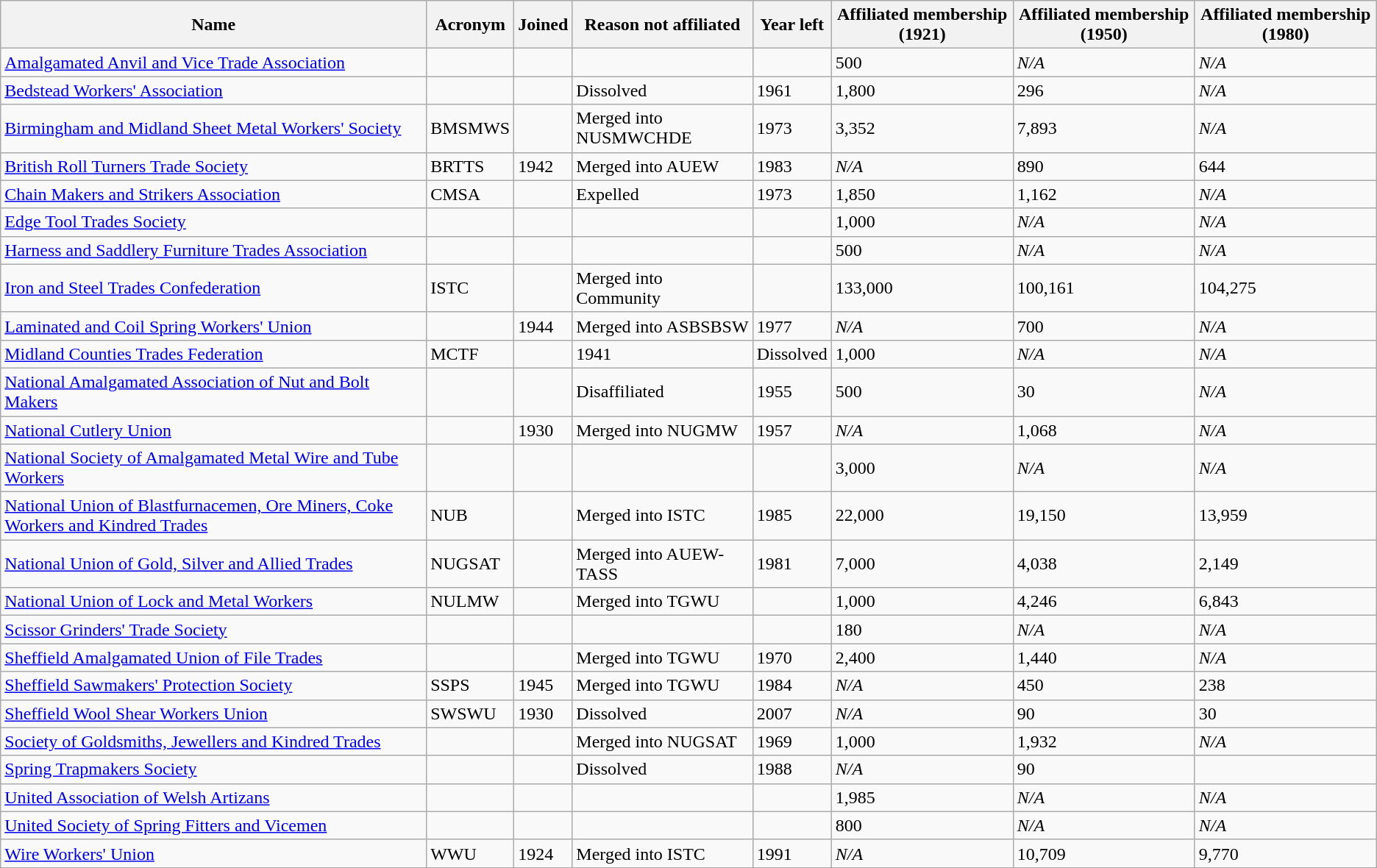<table class="wikitable sortable">
<tr>
<th>Name</th>
<th>Acronym</th>
<th>Joined</th>
<th>Reason not affiliated</th>
<th>Year left</th>
<th>Affiliated membership (1921)</th>
<th>Affiliated membership (1950)</th>
<th>Affiliated membership (1980)</th>
</tr>
<tr>
<td><a href='#'>Amalgamated Anvil and Vice Trade Association</a></td>
<td></td>
<td></td>
<td></td>
<td></td>
<td>500</td>
<td><em>N/A</em></td>
<td><em>N/A</em></td>
</tr>
<tr>
<td><a href='#'>Bedstead Workers' Association</a></td>
<td></td>
<td></td>
<td>Dissolved</td>
<td>1961</td>
<td>1,800</td>
<td>296</td>
<td><em>N/A</em></td>
</tr>
<tr>
<td><a href='#'>Birmingham and Midland Sheet Metal Workers' Society</a></td>
<td>BMSMWS</td>
<td></td>
<td>Merged into NUSMWCHDE</td>
<td>1973</td>
<td>3,352</td>
<td>7,893</td>
<td><em>N/A</em></td>
</tr>
<tr>
<td><a href='#'>British Roll Turners Trade Society</a></td>
<td>BRTTS</td>
<td>1942</td>
<td>Merged into AUEW</td>
<td>1983</td>
<td><em>N/A</em></td>
<td>890</td>
<td>644</td>
</tr>
<tr>
<td><a href='#'>Chain Makers and Strikers Association</a></td>
<td>CMSA</td>
<td></td>
<td>Expelled</td>
<td>1973</td>
<td>1,850</td>
<td>1,162</td>
<td><em>N/A</em></td>
</tr>
<tr>
<td><a href='#'>Edge Tool Trades Society</a></td>
<td></td>
<td></td>
<td></td>
<td></td>
<td>1,000</td>
<td><em>N/A</em></td>
<td><em>N/A</em></td>
</tr>
<tr>
<td><a href='#'>Harness and Saddlery Furniture Trades Association</a></td>
<td></td>
<td></td>
<td></td>
<td></td>
<td>500</td>
<td><em>N/A</em></td>
<td><em>N/A</em></td>
</tr>
<tr>
<td><a href='#'>Iron and Steel Trades Confederation</a></td>
<td>ISTC</td>
<td></td>
<td>Merged into Community</td>
<td></td>
<td>133,000</td>
<td>100,161</td>
<td>104,275</td>
</tr>
<tr>
<td><a href='#'>Laminated and Coil Spring Workers' Union</a></td>
<td></td>
<td>1944</td>
<td>Merged into ASBSBSW</td>
<td>1977</td>
<td><em>N/A</em></td>
<td>700</td>
<td><em>N/A</em></td>
</tr>
<tr>
<td><a href='#'>Midland Counties Trades Federation</a></td>
<td>MCTF</td>
<td></td>
<td>1941</td>
<td>Dissolved</td>
<td>1,000</td>
<td><em>N/A</em></td>
<td><em>N/A</em></td>
</tr>
<tr>
<td><a href='#'>National Amalgamated Association of Nut and Bolt Makers</a></td>
<td></td>
<td></td>
<td>Disaffiliated</td>
<td>1955</td>
<td>500</td>
<td>30</td>
<td><em>N/A</em></td>
</tr>
<tr>
<td><a href='#'>National Cutlery Union</a></td>
<td></td>
<td>1930</td>
<td>Merged into NUGMW</td>
<td>1957</td>
<td><em>N/A</em></td>
<td>1,068</td>
<td><em>N/A</em></td>
</tr>
<tr>
<td><a href='#'>National Society of Amalgamated Metal Wire and Tube Workers</a></td>
<td></td>
<td></td>
<td></td>
<td></td>
<td>3,000</td>
<td><em>N/A</em></td>
<td><em>N/A</em></td>
</tr>
<tr>
<td><a href='#'>National Union of Blastfurnacemen, Ore Miners, Coke Workers and Kindred Trades</a></td>
<td>NUB</td>
<td></td>
<td>Merged into ISTC</td>
<td>1985</td>
<td>22,000</td>
<td>19,150</td>
<td>13,959</td>
</tr>
<tr>
<td><a href='#'>National Union of Gold, Silver and Allied Trades</a></td>
<td>NUGSAT</td>
<td></td>
<td>Merged into AUEW-TASS</td>
<td>1981</td>
<td>7,000</td>
<td>4,038</td>
<td>2,149</td>
</tr>
<tr>
<td><a href='#'>National Union of Lock and Metal Workers</a></td>
<td>NULMW</td>
<td></td>
<td>Merged into TGWU</td>
<td></td>
<td>1,000</td>
<td>4,246</td>
<td>6,843</td>
</tr>
<tr>
<td><a href='#'>Scissor Grinders' Trade Society</a></td>
<td></td>
<td></td>
<td></td>
<td></td>
<td>180</td>
<td><em>N/A</em></td>
<td><em>N/A</em></td>
</tr>
<tr>
<td><a href='#'>Sheffield Amalgamated Union of File Trades</a></td>
<td></td>
<td></td>
<td>Merged into TGWU</td>
<td>1970</td>
<td>2,400</td>
<td>1,440</td>
<td><em>N/A</em></td>
</tr>
<tr>
<td><a href='#'>Sheffield Sawmakers' Protection Society</a></td>
<td>SSPS</td>
<td>1945</td>
<td>Merged into TGWU</td>
<td>1984</td>
<td><em>N/A</em></td>
<td>450</td>
<td>238</td>
</tr>
<tr>
<td><a href='#'>Sheffield Wool Shear Workers Union</a></td>
<td>SWSWU</td>
<td>1930</td>
<td>Dissolved</td>
<td>2007</td>
<td><em>N/A</em></td>
<td>90</td>
<td>30</td>
</tr>
<tr>
<td><a href='#'>Society of Goldsmiths, Jewellers and Kindred Trades</a></td>
<td></td>
<td></td>
<td>Merged into NUGSAT</td>
<td>1969</td>
<td>1,000</td>
<td>1,932</td>
<td><em>N/A</em></td>
</tr>
<tr>
<td><a href='#'>Spring Trapmakers Society</a></td>
<td></td>
<td></td>
<td>Dissolved</td>
<td>1988</td>
<td><em>N/A</em></td>
<td>90</td>
<td></td>
</tr>
<tr>
<td><a href='#'>United Association of Welsh Artizans</a></td>
<td></td>
<td></td>
<td></td>
<td></td>
<td>1,985</td>
<td><em>N/A</em></td>
<td><em>N/A</em></td>
</tr>
<tr>
<td><a href='#'>United Society of Spring Fitters and Vicemen</a></td>
<td></td>
<td></td>
<td></td>
<td></td>
<td>800</td>
<td><em>N/A</em></td>
<td><em>N/A</em></td>
</tr>
<tr>
<td><a href='#'>Wire Workers' Union</a></td>
<td>WWU</td>
<td>1924</td>
<td>Merged into ISTC</td>
<td>1991</td>
<td><em>N/A</em></td>
<td>10,709</td>
<td>9,770</td>
</tr>
</table>
